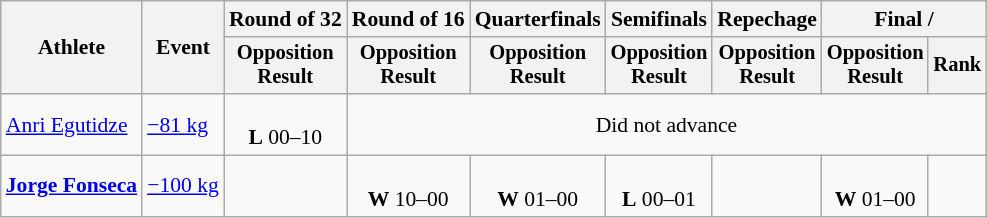<table class="wikitable" style="font-size:90%">
<tr>
<th rowspan="2">Athlete</th>
<th rowspan="2">Event</th>
<th>Round of 32</th>
<th>Round of 16</th>
<th>Quarterfinals</th>
<th>Semifinals</th>
<th>Repechage</th>
<th colspan=2>Final / </th>
</tr>
<tr style="font-size:95%">
<th>Opposition<br>Result</th>
<th>Opposition<br>Result</th>
<th>Opposition<br>Result</th>
<th>Opposition<br>Result</th>
<th>Opposition<br>Result</th>
<th>Opposition<br>Result</th>
<th>Rank</th>
</tr>
<tr align=center>
<td align=left><a href='#'>Anri Egutidze</a></td>
<td align=left><a href='#'>−81 kg</a></td>
<td><br><strong>L</strong> 00–10</td>
<td colspan=6>Did not advance</td>
</tr>
<tr align=center>
<td align=left><strong><a href='#'>Jorge Fonseca</a></strong></td>
<td align=left><a href='#'>−100 kg</a></td>
<td></td>
<td><br><strong>W</strong> 10–00</td>
<td><br><strong>W</strong> 01–00</td>
<td><br><strong>L</strong> 00–01</td>
<td></td>
<td><br><strong>W</strong> 01–00</td>
<td></td>
</tr>
</table>
